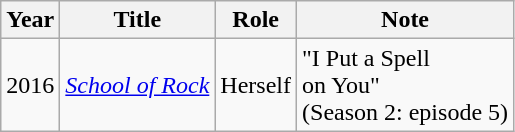<table class="wikitable sortable">
<tr>
<th>Year</th>
<th>Title</th>
<th>Role</th>
<th class="unsortable">Note</th>
</tr>
<tr>
<td>2016</td>
<td><em><a href='#'>School of Rock</a></em></td>
<td>Herself</td>
<td>"I Put a Spell<br>on You"<br>(Season 2: episode 5)</td>
</tr>
</table>
